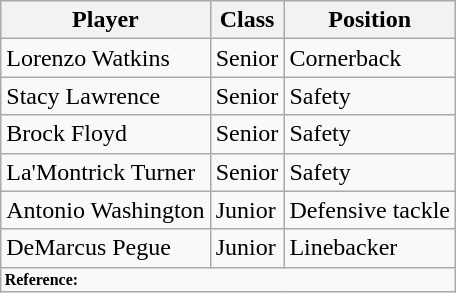<table class="wikitable">
<tr ;>
<th>Player</th>
<th>Class</th>
<th>Position</th>
</tr>
<tr>
<td>Lorenzo Watkins</td>
<td>Senior</td>
<td>Cornerback</td>
</tr>
<tr>
<td>Stacy Lawrence</td>
<td>Senior</td>
<td>Safety</td>
</tr>
<tr>
<td>Brock Floyd</td>
<td>Senior</td>
<td>Safety</td>
</tr>
<tr>
<td>La'Montrick Turner</td>
<td>Senior</td>
<td>Safety</td>
</tr>
<tr>
<td>Antonio Washington</td>
<td>Junior</td>
<td>Defensive tackle</td>
</tr>
<tr>
<td>DeMarcus Pegue</td>
<td>Junior</td>
<td>Linebacker</td>
</tr>
<tr>
<td colspan="3"  style="font-size:8pt; text-align:left;"><strong>Reference:</strong></td>
</tr>
</table>
